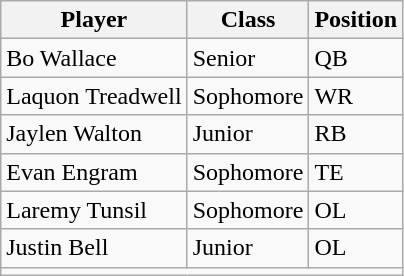<table class="wikitable" border="1">
<tr>
<th>Player</th>
<th>Class</th>
<th>Position</th>
</tr>
<tr>
<td>Bo Wallace</td>
<td>Senior</td>
<td>QB</td>
</tr>
<tr>
<td>Laquon Treadwell</td>
<td>Sophomore</td>
<td>WR</td>
</tr>
<tr>
<td>Jaylen Walton</td>
<td>Junior</td>
<td>RB</td>
</tr>
<tr>
<td>Evan Engram</td>
<td>Sophomore</td>
<td>TE</td>
</tr>
<tr>
<td>Laremy Tunsil</td>
<td>Sophomore</td>
<td>OL</td>
</tr>
<tr>
<td>Justin Bell</td>
<td>Junior</td>
<td>OL</td>
</tr>
<tr>
<td colspan="3" style="font-size: 8pt" align="center"></td>
</tr>
</table>
